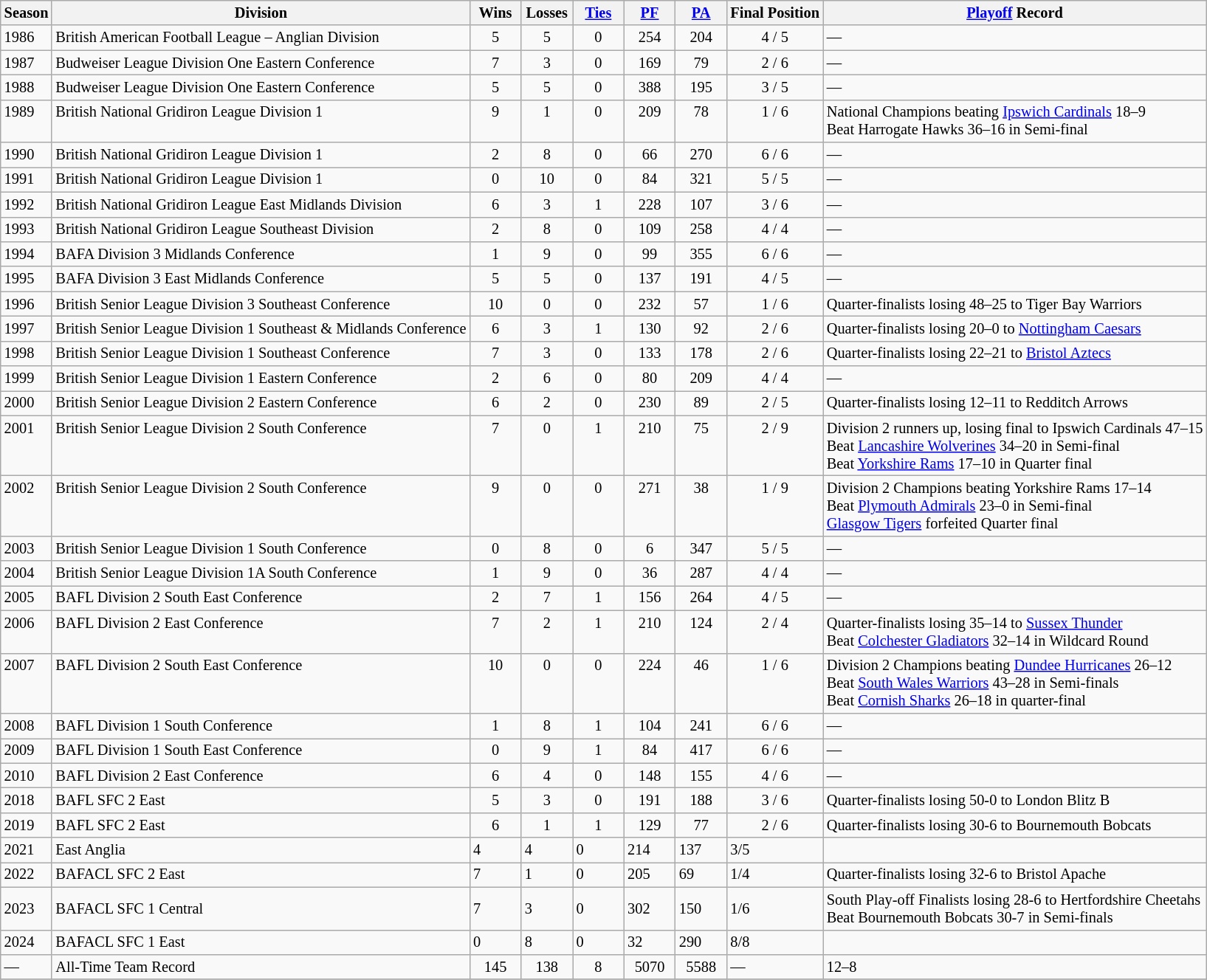<table class="wikitable" style="font-size: 85%;">
<tr>
<th>Season</th>
<th>Division</th>
<th width="40px">Wins</th>
<th width="40px">Losses</th>
<th width="40px"><a href='#'>Ties</a></th>
<th width="40px"><a href='#'>PF</a></th>
<th width="40px"><a href='#'>PA</a></th>
<th>Final Position</th>
<th><a href='#'>Playoff</a> Record</th>
</tr>
<tr valign="top">
<td>1986</td>
<td>British American Football League – Anglian Division</td>
<td align="center">5</td>
<td align="center">5</td>
<td align="center">0</td>
<td align="center">254</td>
<td align="center">204</td>
<td align="center">4 / 5</td>
<td>—</td>
</tr>
<tr valign="top">
<td>1987</td>
<td>Budweiser League Division One Eastern Conference</td>
<td align="center">7</td>
<td align="center">3</td>
<td align="center">0</td>
<td align="center">169</td>
<td align="center">79</td>
<td align="center">2 / 6</td>
<td>—</td>
</tr>
<tr valign="top">
<td>1988</td>
<td>Budweiser League Division One Eastern Conference</td>
<td align="center">5</td>
<td align="center">5</td>
<td align="center">0</td>
<td align="center">388</td>
<td align="center">195</td>
<td align="center">3 / 5</td>
<td>—</td>
</tr>
<tr valign="top">
<td>1989</td>
<td>British National Gridiron League Division 1</td>
<td align="center">9</td>
<td align="center">1</td>
<td align="center">0</td>
<td align="center">209</td>
<td align="center">78</td>
<td align="center">1 / 6</td>
<td>National Champions beating <a href='#'>Ipswich Cardinals</a> 18–9<br>Beat Harrogate Hawks 36–16 in Semi-final</td>
</tr>
<tr valign="top">
<td>1990</td>
<td>British National Gridiron League Division 1</td>
<td align="center">2</td>
<td align="center">8</td>
<td align="center">0</td>
<td align="center">66</td>
<td align="center">270</td>
<td align="center">6 / 6</td>
<td>—</td>
</tr>
<tr valign="top">
<td>1991</td>
<td>British National Gridiron League Division 1</td>
<td align="center">0</td>
<td align="center">10</td>
<td align="center">0</td>
<td align="center">84</td>
<td align="center">321</td>
<td align="center">5 / 5</td>
<td>—</td>
</tr>
<tr valign="top">
<td>1992</td>
<td>British National Gridiron League East Midlands Division</td>
<td align="center">6</td>
<td align="center">3</td>
<td align="center">1</td>
<td align="center">228</td>
<td align="center">107</td>
<td align="center">3 / 6</td>
<td>—</td>
</tr>
<tr valign="top">
<td>1993</td>
<td>British National Gridiron League Southeast Division</td>
<td align="center">2</td>
<td align="center">8</td>
<td align="center">0</td>
<td align="center">109</td>
<td align="center">258</td>
<td align="center">4 / 4</td>
<td>—</td>
</tr>
<tr valign="top">
<td>1994</td>
<td>BAFA Division 3 Midlands Conference</td>
<td align="center">1</td>
<td align="center">9</td>
<td align="center">0</td>
<td align="center">99</td>
<td align="center">355</td>
<td align="center">6 / 6</td>
<td>—</td>
</tr>
<tr valign="top">
<td>1995</td>
<td>BAFA Division 3 East Midlands Conference</td>
<td align="center">5</td>
<td align="center">5</td>
<td align="center">0</td>
<td align="center">137</td>
<td align="center">191</td>
<td align="center">4 / 5</td>
<td>—</td>
</tr>
<tr valign="top">
<td>1996</td>
<td>British Senior League Division 3 Southeast Conference</td>
<td align="center">10</td>
<td align="center">0</td>
<td align="center">0</td>
<td align="center">232</td>
<td align="center">57</td>
<td align="center">1 / 6</td>
<td>Quarter-finalists losing 48–25 to Tiger Bay Warriors</td>
</tr>
<tr valign="top">
<td>1997</td>
<td>British Senior League Division 1 Southeast & Midlands Conference</td>
<td align="center">6</td>
<td align="center">3</td>
<td align="center">1</td>
<td align="center">130</td>
<td align="center">92</td>
<td align="center">2 / 6</td>
<td>Quarter-finalists losing 20–0 to <a href='#'>Nottingham Caesars</a></td>
</tr>
<tr valign="top">
<td>1998</td>
<td>British Senior League Division 1 Southeast Conference</td>
<td align="center">7</td>
<td align="center">3</td>
<td align="center">0</td>
<td align="center">133</td>
<td align="center">178</td>
<td align="center">2 / 6</td>
<td>Quarter-finalists losing 22–21 to <a href='#'>Bristol Aztecs</a></td>
</tr>
<tr valign="top">
<td>1999</td>
<td>British Senior League Division 1 Eastern Conference</td>
<td align="center">2</td>
<td align="center">6</td>
<td align="center">0</td>
<td align="center">80</td>
<td align="center">209</td>
<td align="center">4 / 4</td>
<td>—</td>
</tr>
<tr valign="top">
<td>2000</td>
<td>British Senior League Division 2 Eastern Conference</td>
<td align="center">6</td>
<td align="center">2</td>
<td align="center">0</td>
<td align="center">230</td>
<td align="center">89</td>
<td align="center">2 / 5</td>
<td>Quarter-finalists losing 12–11 to Redditch Arrows</td>
</tr>
<tr valign="top">
<td>2001</td>
<td>British Senior League Division 2 South Conference</td>
<td align="center">7</td>
<td align="center">0</td>
<td align="center">1</td>
<td align="center">210</td>
<td align="center">75</td>
<td align="center">2 / 9</td>
<td>Division 2 runners up, losing final to Ipswich Cardinals 47–15<br>Beat <a href='#'>Lancashire Wolverines</a> 34–20 in Semi-final<br>Beat <a href='#'>Yorkshire Rams</a> 17–10 in Quarter final</td>
</tr>
<tr valign="top">
<td>2002</td>
<td>British Senior League Division 2 South Conference</td>
<td align="center">9</td>
<td align="center">0</td>
<td align="center">0</td>
<td align="center">271</td>
<td align="center">38</td>
<td align="center">1 / 9</td>
<td>Division 2 Champions beating Yorkshire Rams 17–14<br>Beat <a href='#'>Plymouth Admirals</a> 23–0 in Semi-final<br><a href='#'>Glasgow Tigers</a> forfeited Quarter final</td>
</tr>
<tr valign="top">
<td>2003</td>
<td>British Senior League Division 1 South Conference</td>
<td align="center">0</td>
<td align="center">8</td>
<td align="center">0</td>
<td align="center">6</td>
<td align="center">347</td>
<td align="center">5 / 5</td>
<td>—</td>
</tr>
<tr valign="top">
<td>2004</td>
<td>British Senior League Division 1A South Conference</td>
<td align="center">1</td>
<td align="center">9</td>
<td align="center">0</td>
<td align="center">36</td>
<td align="center">287</td>
<td align="center">4 / 4</td>
<td>—</td>
</tr>
<tr valign="top">
<td>2005</td>
<td>BAFL Division 2 South East Conference</td>
<td align="center">2</td>
<td align="center">7</td>
<td align="center">1</td>
<td align="center">156</td>
<td align="center">264</td>
<td align="center">4 / 5</td>
<td>—</td>
</tr>
<tr valign="top">
<td>2006</td>
<td>BAFL Division 2 East Conference</td>
<td align="center">7</td>
<td align="center">2</td>
<td align="center">1</td>
<td align="center">210</td>
<td align="center">124</td>
<td align="center">2 / 4</td>
<td>Quarter-finalists losing 35–14 to <a href='#'>Sussex Thunder</a><br>Beat <a href='#'>Colchester Gladiators</a> 32–14 in Wildcard Round</td>
</tr>
<tr valign="top">
<td>2007</td>
<td>BAFL Division 2 South East Conference</td>
<td align="center">10</td>
<td align="center">0</td>
<td align="center">0</td>
<td align="center">224</td>
<td align="center">46</td>
<td align="center">1 / 6</td>
<td>Division 2 Champions beating <a href='#'>Dundee Hurricanes</a> 26–12<br>Beat <a href='#'>South Wales Warriors</a> 43–28 in Semi-finals<br>Beat <a href='#'>Cornish Sharks</a> 26–18 in quarter-final</td>
</tr>
<tr valign="top">
<td>2008</td>
<td>BAFL Division 1 South Conference</td>
<td align="center">1</td>
<td align="center">8</td>
<td align="center">1</td>
<td align="center">104</td>
<td align="center">241</td>
<td align="center">6 / 6</td>
<td>—</td>
</tr>
<tr valign="top">
<td>2009</td>
<td>BAFL Division 1 South East Conference</td>
<td align="center">0</td>
<td align="center">9</td>
<td align="center">1</td>
<td align="center">84</td>
<td align="center">417</td>
<td align="center">6 / 6</td>
<td>—</td>
</tr>
<tr valign="top">
<td>2010</td>
<td>BAFL Division 2 East Conference</td>
<td align="center">6</td>
<td align="center">4</td>
<td align="center">0</td>
<td align="center">148</td>
<td align="center">155</td>
<td align="center">4 / 6</td>
<td>—</td>
</tr>
<tr>
<td>2018</td>
<td>BAFL SFC 2 East</td>
<td align="center">5</td>
<td align="center">3</td>
<td align="center">0</td>
<td align="center">191</td>
<td align="center">188</td>
<td align="center">3 / 6</td>
<td>Quarter-finalists losing 50-0 to London Blitz B</td>
</tr>
<tr>
<td>2019</td>
<td>BAFL SFC 2 East</td>
<td align="center">6</td>
<td align="center">1</td>
<td align="center">1</td>
<td align="center">129</td>
<td align="center">77</td>
<td align="center">2 / 6</td>
<td>Quarter-finalists losing 30-6 to Bournemouth Bobcats</td>
</tr>
<tr>
<td>2021</td>
<td>East Anglia</td>
<td>4</td>
<td>4</td>
<td>0</td>
<td>214</td>
<td>137</td>
<td>3/5</td>
<td></td>
</tr>
<tr>
<td>2022</td>
<td>BAFACL SFC 2 East</td>
<td>7</td>
<td>1</td>
<td>0</td>
<td>205</td>
<td>69</td>
<td>1/4</td>
<td>Quarter-finalists losing 32-6 to Bristol Apache</td>
</tr>
<tr>
<td>2023</td>
<td>BAFACL SFC 1 Central</td>
<td>7</td>
<td>3</td>
<td>0</td>
<td>302</td>
<td>150</td>
<td>1/6</td>
<td>South Play-off Finalists losing 28-6 to Hertfordshire Cheetahs<br>Beat Bournemouth Bobcats 30-7 in Semi-finals</td>
</tr>
<tr>
<td>2024</td>
<td>BAFACL SFC 1 East</td>
<td>0</td>
<td>8</td>
<td>0</td>
<td>32</td>
<td>290</td>
<td>8/8</td>
<td></td>
</tr>
<tr valign="top">
<td>—</td>
<td>All-Time Team Record</td>
<td align="center">145</td>
<td align="center">138</td>
<td align="center">8</td>
<td align="center">5070</td>
<td align="center">5588</td>
<td>—</td>
<td>12–8</td>
</tr>
<tr valign="top">
</tr>
</table>
